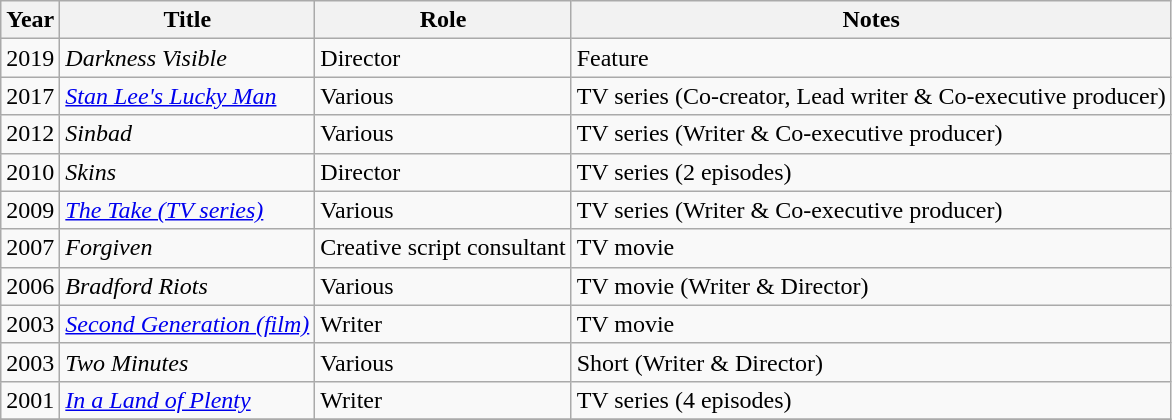<table class="wikitable sortable">
<tr>
<th>Year</th>
<th>Title</th>
<th>Role</th>
<th>Notes</th>
</tr>
<tr>
<td>2019</td>
<td><em>Darkness Visible</em></td>
<td>Director</td>
<td>Feature</td>
</tr>
<tr>
<td>2017</td>
<td><em><a href='#'>Stan Lee's Lucky Man</a></em></td>
<td>Various</td>
<td>TV series (Co-creator, Lead writer & Co-executive producer)</td>
</tr>
<tr>
<td>2012</td>
<td><em>Sinbad</em></td>
<td>Various</td>
<td>TV series (Writer & Co-executive producer)</td>
</tr>
<tr>
<td>2010</td>
<td><em>Skins</em></td>
<td>Director</td>
<td>TV series (2 episodes)</td>
</tr>
<tr>
<td>2009</td>
<td><em><a href='#'>The Take (TV series)</a></em></td>
<td>Various</td>
<td>TV series (Writer & Co-executive producer)</td>
</tr>
<tr>
<td>2007</td>
<td><em>Forgiven</em></td>
<td>Creative script consultant</td>
<td>TV movie</td>
</tr>
<tr>
<td>2006</td>
<td><em>Bradford Riots</em></td>
<td>Various</td>
<td>TV movie (Writer & Director)</td>
</tr>
<tr>
<td>2003</td>
<td><em><a href='#'>Second Generation (film)</a></em></td>
<td>Writer</td>
<td>TV movie</td>
</tr>
<tr>
<td>2003</td>
<td><em>Two Minutes</em></td>
<td>Various</td>
<td>Short (Writer & Director)</td>
</tr>
<tr>
<td>2001</td>
<td><em><a href='#'>In a Land of Plenty</a></em></td>
<td>Writer</td>
<td>TV series (4 episodes)</td>
</tr>
<tr>
</tr>
</table>
